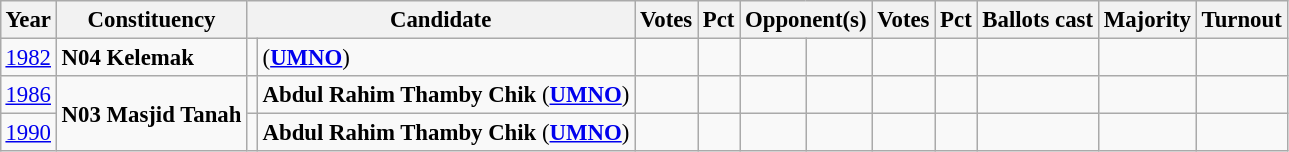<table class="wikitable" style="margin:0.5em ; font-size:95%">
<tr>
<th>Year</th>
<th>Constituency</th>
<th colspan=2>Candidate</th>
<th>Votes</th>
<th>Pct</th>
<th colspan=2>Opponent(s)</th>
<th>Votes</th>
<th>Pct</th>
<th>Ballots cast</th>
<th>Majority</th>
<th>Turnout</th>
</tr>
<tr>
<td><a href='#'>1982</a></td>
<td><strong>N04 Kelemak</strong></td>
<td></td>
<td> (<a href='#'><strong>UMNO</strong></a>)</td>
<td align=right></td>
<td></td>
<td></td>
<td></td>
<td></td>
<td></td>
<td></td>
<td></td>
<td></td>
</tr>
<tr>
<td><a href='#'>1986</a></td>
<td rowspan=2><strong>N03 Masjid Tanah</strong></td>
<td></td>
<td><strong>Abdul Rahim Thamby Chik</strong> (<a href='#'><strong>UMNO</strong></a>)</td>
<td align=right></td>
<td></td>
<td></td>
<td></td>
<td></td>
<td></td>
<td></td>
<td></td>
<td></td>
</tr>
<tr>
<td><a href='#'>1990</a></td>
<td></td>
<td><strong>Abdul Rahim Thamby Chik</strong> (<a href='#'><strong>UMNO</strong></a>)</td>
<td align=right></td>
<td></td>
<td></td>
<td></td>
<td></td>
<td></td>
<td></td>
<td></td>
<td></td>
</tr>
</table>
